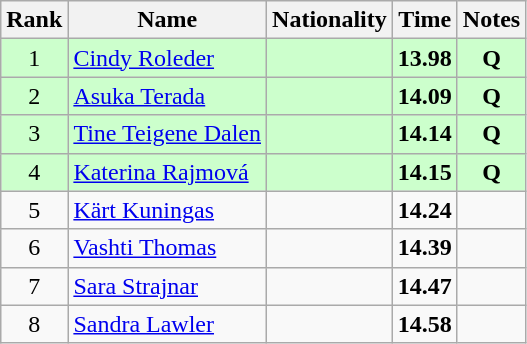<table class="wikitable sortable" style="text-align:center">
<tr>
<th>Rank</th>
<th>Name</th>
<th>Nationality</th>
<th>Time</th>
<th>Notes</th>
</tr>
<tr bgcolor=ccffcc>
<td>1</td>
<td align=left><a href='#'>Cindy Roleder</a></td>
<td align=left></td>
<td><strong>13.98</strong></td>
<td><strong>Q</strong></td>
</tr>
<tr bgcolor=ccffcc>
<td>2</td>
<td align=left><a href='#'>Asuka Terada</a></td>
<td align=left></td>
<td><strong>14.09</strong></td>
<td><strong>Q</strong></td>
</tr>
<tr bgcolor=ccffcc>
<td>3</td>
<td align=left><a href='#'>Tine Teigene Dalen</a></td>
<td align=left></td>
<td><strong>14.14</strong></td>
<td><strong>Q</strong></td>
</tr>
<tr bgcolor=ccffcc>
<td>4</td>
<td align=left><a href='#'>Katerina Rajmová</a></td>
<td align=left></td>
<td><strong>14.15</strong></td>
<td><strong>Q</strong></td>
</tr>
<tr>
<td>5</td>
<td align=left><a href='#'>Kärt Kuningas</a></td>
<td align=left></td>
<td><strong>14.24</strong></td>
<td></td>
</tr>
<tr>
<td>6</td>
<td align=left><a href='#'>Vashti Thomas</a></td>
<td align=left></td>
<td><strong>14.39</strong></td>
<td></td>
</tr>
<tr>
<td>7</td>
<td align=left><a href='#'>Sara Strajnar</a></td>
<td align=left></td>
<td><strong>14.47</strong></td>
<td></td>
</tr>
<tr>
<td>8</td>
<td align=left><a href='#'>Sandra Lawler</a></td>
<td align=left></td>
<td><strong>14.58</strong></td>
<td></td>
</tr>
</table>
